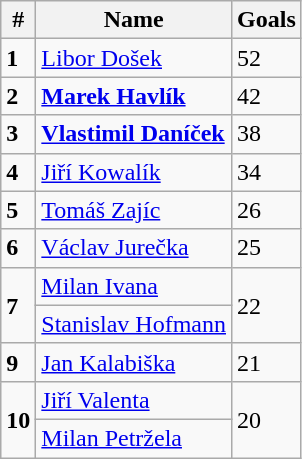<table class="wikitable">
<tr>
<th>#</th>
<th>Name</th>
<th>Goals</th>
</tr>
<tr>
<td><strong>1</strong></td>
<td> <a href='#'>Libor Došek</a></td>
<td>52</td>
</tr>
<tr>
<td><strong>2</strong></td>
<td> <strong><a href='#'>Marek Havlík</a></strong></td>
<td>42</td>
</tr>
<tr>
<td><strong>3</strong></td>
<td> <strong><a href='#'>Vlastimil Daníček</a></strong></td>
<td>38</td>
</tr>
<tr>
<td><strong>4</strong></td>
<td> <a href='#'>Jiří Kowalík</a></td>
<td>34</td>
</tr>
<tr>
<td><strong>5</strong></td>
<td> <a href='#'>Tomáš Zajíc</a></td>
<td>26</td>
</tr>
<tr>
<td><strong>6</strong></td>
<td> <a href='#'>Václav Jurečka</a></td>
<td>25</td>
</tr>
<tr>
<td rowspan="2"><strong>7</strong></td>
<td> <a href='#'>Milan Ivana</a></td>
<td rowspan="2">22</td>
</tr>
<tr>
<td> <a href='#'>Stanislav Hofmann</a></td>
</tr>
<tr>
<td><strong>9</strong></td>
<td> <a href='#'>Jan Kalabiška</a></td>
<td>21</td>
</tr>
<tr>
<td rowspan="2"><strong>10</strong></td>
<td> <a href='#'>Jiří Valenta</a></td>
<td rowspan="2">20</td>
</tr>
<tr>
<td> <a href='#'>Milan Petržela</a></td>
</tr>
</table>
